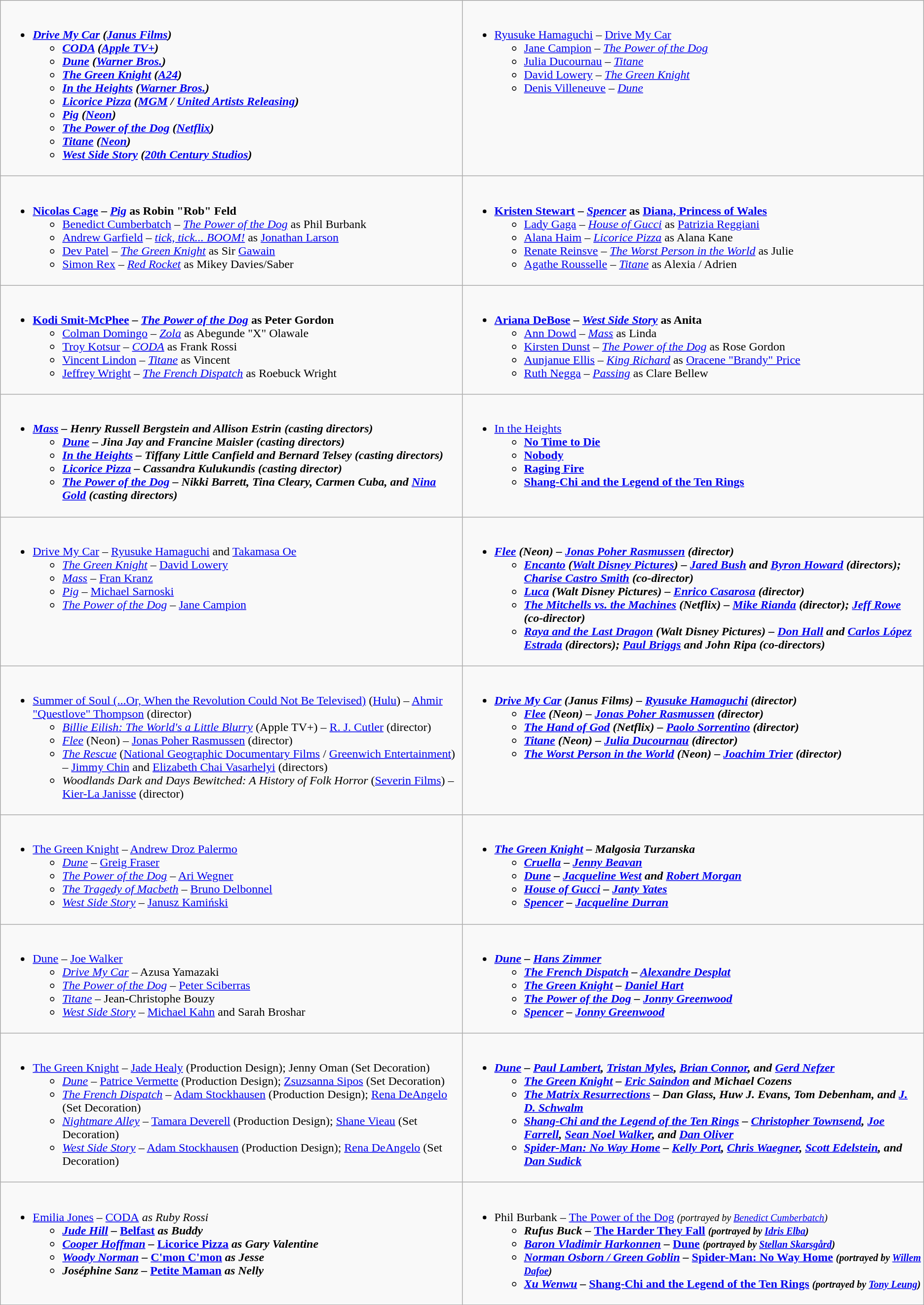<table class=wikitable>
<tr>
<td valign="top" width="50%"><br><ul><li><strong><em><a href='#'>Drive My Car</a><em> (<a href='#'>Janus Films</a>)<strong><ul><li></em><a href='#'>CODA</a><em> (<a href='#'>Apple TV+</a>)</li><li></em><a href='#'>Dune</a><em> (<a href='#'>Warner Bros.</a>)</li><li></em><a href='#'>The Green Knight</a><em> (<a href='#'>A24</a>)</li><li></em><a href='#'>In the Heights</a><em> (<a href='#'>Warner Bros.</a>)</li><li></em><a href='#'>Licorice Pizza</a><em> (<a href='#'>MGM</a> / <a href='#'>United Artists Releasing</a>)</li><li></em><a href='#'>Pig</a><em> (<a href='#'>Neon</a>)</li><li></em><a href='#'>The Power of the Dog</a><em> (<a href='#'>Netflix</a>)</li><li></em><a href='#'>Titane</a><em> (<a href='#'>Neon</a>)</li><li></em><a href='#'>West Side Story</a><em> (<a href='#'>20th Century Studios</a>)</li></ul></li></ul></td>
<td valign="top" width="50%"><br><ul><li></strong><a href='#'>Ryusuke Hamaguchi</a> – </em><a href='#'>Drive My Car</a></em></strong><ul><li><a href='#'>Jane Campion</a> – <em><a href='#'>The Power of the Dog</a></em></li><li><a href='#'>Julia Ducournau</a> – <em><a href='#'>Titane</a></em></li><li><a href='#'>David Lowery</a> – <em><a href='#'>The Green Knight</a></em></li><li><a href='#'>Denis Villeneuve</a> – <em><a href='#'>Dune</a></em></li></ul></li></ul></td>
</tr>
<tr>
<td valign="top" width="50%"><br><ul><li><strong><a href='#'>Nicolas Cage</a> – <em><a href='#'>Pig</a></em> as Robin "Rob" Feld</strong><ul><li><a href='#'>Benedict Cumberbatch</a> – <em><a href='#'>The Power of the Dog</a></em> as Phil Burbank</li><li><a href='#'>Andrew Garfield</a> – <em><a href='#'>tick, tick... BOOM!</a></em> as <a href='#'>Jonathan Larson</a></li><li><a href='#'>Dev Patel</a> – <em><a href='#'>The Green Knight</a></em> as Sir <a href='#'>Gawain</a></li><li><a href='#'>Simon Rex</a> – <em><a href='#'>Red Rocket</a></em> as Mikey Davies/Saber</li></ul></li></ul></td>
<td valign="top" width="50%"><br><ul><li><strong><a href='#'>Kristen Stewart</a> – <em><a href='#'>Spencer</a></em> as <a href='#'>Diana, Princess of Wales</a></strong><ul><li><a href='#'>Lady Gaga</a> – <em><a href='#'>House of Gucci</a></em> as <a href='#'>Patrizia Reggiani</a></li><li><a href='#'>Alana Haim</a> – <em><a href='#'>Licorice Pizza</a></em> as Alana Kane</li><li><a href='#'>Renate Reinsve</a> – <em><a href='#'>The Worst Person in the World</a></em> as Julie</li><li><a href='#'>Agathe Rousselle</a> – <em><a href='#'>Titane</a></em> as Alexia / Adrien</li></ul></li></ul></td>
</tr>
<tr>
<td valign="top" width="50%"><br><ul><li><strong><a href='#'>Kodi Smit-McPhee</a> – <em><a href='#'>The Power of the Dog</a></em> as Peter Gordon</strong><ul><li><a href='#'>Colman Domingo</a> – <em><a href='#'>Zola</a></em> as Abegunde "X" Olawale</li><li><a href='#'>Troy Kotsur</a> – <em><a href='#'>CODA</a></em> as Frank Rossi</li><li><a href='#'>Vincent Lindon</a> – <em><a href='#'>Titane</a></em> as Vincent</li><li><a href='#'>Jeffrey Wright</a> – <em><a href='#'>The French Dispatch</a></em> as Roebuck Wright</li></ul></li></ul></td>
<td valign="top" width="50%"><br><ul><li><strong><a href='#'>Ariana DeBose</a> – <em><a href='#'>West Side Story</a></em> as Anita</strong><ul><li><a href='#'>Ann Dowd</a> – <em><a href='#'>Mass</a></em> as Linda</li><li><a href='#'>Kirsten Dunst</a> – <em><a href='#'>The Power of the Dog</a></em> as Rose Gordon</li><li><a href='#'>Aunjanue Ellis</a> – <em><a href='#'>King Richard</a></em> as <a href='#'>Oracene "Brandy" Price</a></li><li><a href='#'>Ruth Negga</a> – <em><a href='#'>Passing</a></em> as Clare Bellew</li></ul></li></ul></td>
</tr>
<tr>
<td valign="top" width="50%"><br><ul><li><strong><em><a href='#'>Mass</a><em> – Henry Russell Bergstein and Allison Estrin (casting directors)<strong><ul><li></em><a href='#'>Dune</a><em> – Jina Jay and Francine Maisler (casting directors)</li><li></em><a href='#'>In the Heights</a><em> – Tiffany Little Canfield and Bernard Telsey (casting directors)</li><li></em><a href='#'>Licorice Pizza</a><em> – Cassandra Kulukundis (casting director)</li><li></em><a href='#'>The Power of the Dog</a><em> – Nikki Barrett, Tina Cleary, Carmen Cuba, and <a href='#'>Nina Gold</a> (casting directors)</li></ul></li></ul></td>
<td valign="top" width="50%"><br><ul><li></em></strong><a href='#'>In the Heights</a><strong><em><ul><li></em><a href='#'>No Time to Die</a><em></li><li></em><a href='#'>Nobody</a><em></li><li></em><a href='#'>Raging Fire</a><em></li><li></em><a href='#'>Shang-Chi and the Legend of the Ten Rings</a><em></li></ul></li></ul></td>
</tr>
<tr>
<td valign="top" width="50%"><br><ul><li></em></strong><a href='#'>Drive My Car</a></em> – <a href='#'>Ryusuke Hamaguchi</a> and <a href='#'>Takamasa Oe</a></strong><ul><li><em><a href='#'>The Green Knight</a></em> – <a href='#'>David Lowery</a></li><li><em><a href='#'>Mass</a></em> – <a href='#'>Fran Kranz</a></li><li><em><a href='#'>Pig</a></em> – <a href='#'>Michael Sarnoski</a></li><li><em><a href='#'>The Power of the Dog</a></em> – <a href='#'>Jane Campion</a></li></ul></li></ul></td>
<td valign="top" width="50%"><br><ul><li><strong><em><a href='#'>Flee</a><em> (Neon) – <a href='#'>Jonas Poher Rasmussen</a> (director)<strong><ul><li></em><a href='#'>Encanto</a><em> (<a href='#'>Walt Disney Pictures</a>) – <a href='#'>Jared Bush</a> and <a href='#'>Byron Howard</a> (directors); <a href='#'>Charise Castro Smith</a> (co-director)</li><li></em><a href='#'>Luca</a><em> (Walt Disney Pictures) – <a href='#'>Enrico Casarosa</a> (director)</li><li></em><a href='#'>The Mitchells vs. the Machines</a><em> (Netflix) – <a href='#'>Mike Rianda</a> (director); <a href='#'>Jeff Rowe</a> (co-director)</li><li></em><a href='#'>Raya and the Last Dragon</a><em> (Walt Disney Pictures) – <a href='#'>Don Hall</a> and <a href='#'>Carlos López Estrada</a> (directors); <a href='#'>Paul Briggs</a> and John Ripa (co-directors)</li></ul></li></ul></td>
</tr>
<tr>
<td valign="top" width="50%"><br><ul><li></em></strong><a href='#'>Summer of Soul (...Or, When the Revolution Could Not Be Televised)</a></em> (<a href='#'>Hulu</a>) – <a href='#'>Ahmir "Questlove" Thompson</a> (director)</strong><ul><li><em><a href='#'>Billie Eilish: The World's a Little Blurry</a></em> (Apple TV+) – <a href='#'>R. J. Cutler</a> (director)</li><li><em><a href='#'>Flee</a></em> (Neon) – <a href='#'>Jonas Poher Rasmussen</a> (director)</li><li><em><a href='#'>The Rescue</a></em> (<a href='#'>National Geographic Documentary Films</a> / <a href='#'>Greenwich Entertainment</a>) – <a href='#'>Jimmy Chin</a> and <a href='#'>Elizabeth Chai Vasarhelyi</a> (directors)</li><li><em>Woodlands Dark and Days Bewitched: A History of Folk Horror</em> (<a href='#'>Severin Films</a>) – <a href='#'>Kier-La Janisse</a> (director)</li></ul></li></ul></td>
<td valign="top" width="50%"><br><ul><li><strong><em><a href='#'>Drive My Car</a><em> (Janus Films) – <a href='#'>Ryusuke Hamaguchi</a> (director)<strong><ul><li></em><a href='#'>Flee</a><em> (Neon) – <a href='#'>Jonas Poher Rasmussen</a> (director)</li><li></em><a href='#'>The Hand of God</a><em> (Netflix) – <a href='#'>Paolo Sorrentino</a> (director)</li><li></em><a href='#'>Titane</a><em> (Neon) – <a href='#'>Julia Ducournau</a> (director)</li><li></em><a href='#'>The Worst Person in the World</a><em> (Neon) – <a href='#'>Joachim Trier</a> (director)</li></ul></li></ul></td>
</tr>
<tr>
<td valign="top" width="50%"><br><ul><li></em></strong><a href='#'>The Green Knight</a></em> – <a href='#'>Andrew Droz Palermo</a></strong><ul><li><em><a href='#'>Dune</a></em> – <a href='#'>Greig Fraser</a></li><li><em><a href='#'>The Power of the Dog</a></em> – <a href='#'>Ari Wegner</a></li><li><em><a href='#'>The Tragedy of Macbeth</a></em> – <a href='#'>Bruno Delbonnel</a></li><li><em><a href='#'>West Side Story</a></em> – <a href='#'>Janusz Kamiński</a></li></ul></li></ul></td>
<td valign="top" width="50%"><br><ul><li><strong><em><a href='#'>The Green Knight</a><em> – Malgosia Turzanska<strong><ul><li></em><a href='#'>Cruella</a><em> – <a href='#'>Jenny Beavan</a></li><li></em><a href='#'>Dune</a><em> – <a href='#'>Jacqueline West</a> and <a href='#'>Robert Morgan</a></li><li></em><a href='#'>House of Gucci</a><em> – <a href='#'>Janty Yates</a></li><li></em><a href='#'>Spencer</a><em> – <a href='#'>Jacqueline Durran</a></li></ul></li></ul></td>
</tr>
<tr>
<td valign="top" width="50%"><br><ul><li></em></strong><a href='#'>Dune</a></em> – <a href='#'>Joe Walker</a></strong><ul><li><em><a href='#'>Drive My Car</a></em> – Azusa Yamazaki</li><li><em><a href='#'>The Power of the Dog</a></em> – <a href='#'>Peter Sciberras</a></li><li><em><a href='#'>Titane</a></em> – Jean-Christophe Bouzy</li><li><em><a href='#'>West Side Story</a></em> – <a href='#'>Michael Kahn</a> and Sarah Broshar</li></ul></li></ul></td>
<td valign="top" width="50%"><br><ul><li><strong><em><a href='#'>Dune</a><em> – <a href='#'>Hans Zimmer</a><strong><ul><li></em><a href='#'>The French Dispatch</a><em> – <a href='#'>Alexandre Desplat</a></li><li></em><a href='#'>The Green Knight</a><em> – <a href='#'>Daniel Hart</a></li><li></em><a href='#'>The Power of the Dog</a><em> – <a href='#'>Jonny Greenwood</a></li><li></em><a href='#'>Spencer</a><em> – <a href='#'>Jonny Greenwood</a></li></ul></li></ul></td>
</tr>
<tr>
<td valign="top" width="50%"><br><ul><li></em></strong><a href='#'>The Green Knight</a></em> – <a href='#'>Jade Healy</a> (Production Design); Jenny Oman (Set Decoration)</strong><ul><li><em><a href='#'>Dune</a></em> – <a href='#'>Patrice Vermette</a> (Production Design); <a href='#'>Zsuzsanna Sipos</a> (Set Decoration)</li><li><em><a href='#'>The French Dispatch</a></em> – <a href='#'>Adam Stockhausen</a> (Production Design); <a href='#'>Rena DeAngelo</a> (Set Decoration)</li><li><em><a href='#'>Nightmare Alley</a></em> – <a href='#'>Tamara Deverell</a> (Production Design); <a href='#'>Shane Vieau</a> (Set Decoration)</li><li><em><a href='#'>West Side Story</a></em> – <a href='#'>Adam Stockhausen</a> (Production Design); <a href='#'>Rena DeAngelo</a> (Set Decoration)</li></ul></li></ul></td>
<td valign="top" width="50%"><br><ul><li><strong><em><a href='#'>Dune</a><em> – <a href='#'>Paul Lambert</a>, <a href='#'>Tristan Myles</a>, <a href='#'>Brian Connor</a>, and <a href='#'>Gerd Nefzer</a><strong><ul><li></em><a href='#'>The Green Knight</a><em> – <a href='#'>Eric Saindon</a> and Michael Cozens</li><li></em><a href='#'>The Matrix Resurrections</a><em> – Dan Glass, Huw J. Evans, Tom Debenham, and <a href='#'>J. D. Schwalm</a></li><li></em><a href='#'>Shang-Chi and the Legend of the Ten Rings</a><em> – <a href='#'>Christopher Townsend</a>, <a href='#'>Joe Farrell</a>, <a href='#'>Sean Noel Walker</a>, and <a href='#'>Dan Oliver</a></li><li></em><a href='#'>Spider-Man: No Way Home</a><em> – <a href='#'>Kelly Port</a>, <a href='#'>Chris Waegner</a>, <a href='#'>Scott Edelstein</a>, and <a href='#'>Dan Sudick</a></li></ul></li></ul></td>
</tr>
<tr>
<td valign="top" width="50%"><br><ul><li></strong><a href='#'>Emilia Jones</a> – </em><a href='#'>CODA</a><em> as Ruby Rossi<strong><ul><li><a href='#'>Jude Hill</a> – </em><a href='#'>Belfast</a><em> as Buddy</li><li><a href='#'>Cooper Hoffman</a> – </em><a href='#'>Licorice Pizza</a><em> as Gary Valentine</li><li><a href='#'>Woody Norman</a> – </em><a href='#'>C'mon C'mon</a><em> as Jesse</li><li>Joséphine Sanz – </em><a href='#'>Petite Maman</a><em> as Nelly</li></ul></li></ul></td>
<td valign="top" width="50%"><br><ul><li></strong>Phil Burbank – </em><a href='#'>The Power of the Dog</a><em> <small>(portrayed by <a href='#'>Benedict Cumberbatch</a>)</small><strong><ul><li>Rufus Buck – </em><a href='#'>The Harder They Fall</a><em> <small>(portrayed by <a href='#'>Idris Elba</a>)</small></li><li><a href='#'>Baron Vladimir Harkonnen</a> – </em><a href='#'>Dune</a><em> <small>(portrayed by <a href='#'>Stellan Skarsgård</a>)</small></li><li><a href='#'>Norman Osborn / Green Goblin</a> – </em><a href='#'>Spider-Man: No Way Home</a><em> <small>(portrayed by <a href='#'>Willem Dafoe</a>)</small></li><li><a href='#'>Xu Wenwu</a> – </em><a href='#'>Shang-Chi and the Legend of the Ten Rings</a><em> <small>(portrayed by <a href='#'>Tony Leung</a>)</small></li></ul></li></ul></td>
</tr>
</table>
